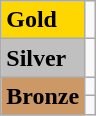<table class="wikitable">
<tr>
<td bgcolor="gold"><strong>Gold</strong></td>
<td></td>
</tr>
<tr>
<td bgcolor="silver"><strong>Silver</strong></td>
<td></td>
</tr>
<tr>
<td rowspan="2" bgcolor="#cc9966"><strong>Bronze</strong></td>
<td></td>
</tr>
<tr>
<td></td>
</tr>
</table>
